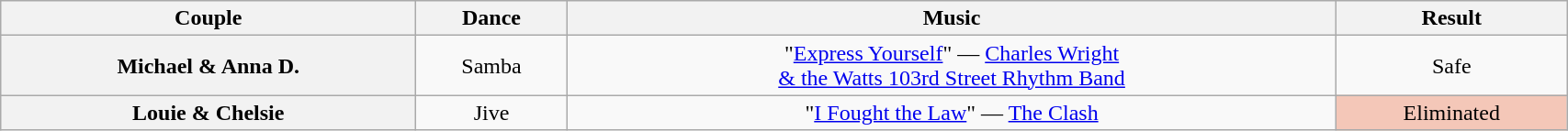<table class="wikitable unsortable" style="text-align:center; width:90%">
<tr>
<th scope="col">Couple</th>
<th scope="col">Dance</th>
<th scope="col">Music</th>
<th scope="col">Result</th>
</tr>
<tr>
<th scope="row">Michael & Anna D.</th>
<td>Samba</td>
<td>"<a href='#'>Express Yourself</a>" — <a href='#'>Charles Wright<br>& the Watts 103rd Street Rhythm Band</a></td>
<td>Safe</td>
</tr>
<tr>
<th scope="row">Louie & Chelsie</th>
<td>Jive</td>
<td>"<a href='#'>I Fought the Law</a>" — <a href='#'>The Clash</a></td>
<td bgcolor=f4c7b8>Eliminated</td>
</tr>
</table>
